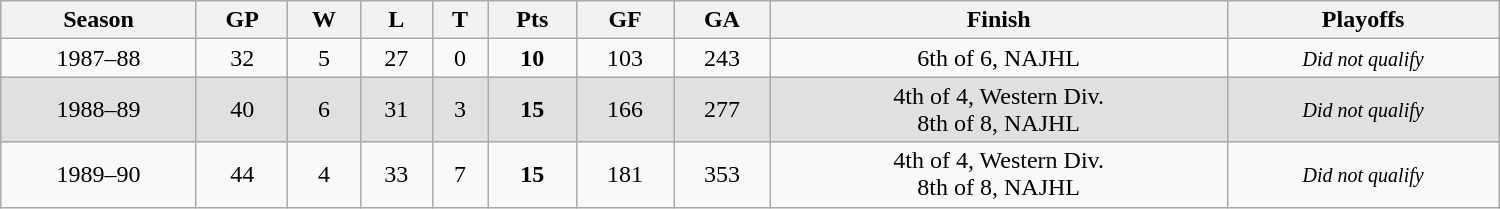<table class="wikitable" style="text-align:center" width=1000>
<tr>
<th>Season</th>
<th>GP</th>
<th>W</th>
<th>L</th>
<th>T</th>
<th>Pts</th>
<th>GF</th>
<th>GA</th>
<th>Finish</th>
<th>Playoffs</th>
</tr>
<tr>
<td>1987–88</td>
<td>32</td>
<td>5</td>
<td>27</td>
<td>0</td>
<td><strong>10</strong></td>
<td>103</td>
<td>243</td>
<td>6th of 6, NAJHL</td>
<td><small><em>Did not qualify</em></small></td>
</tr>
<tr bgcolor=e0e0e0>
<td>1988–89</td>
<td>40</td>
<td>6</td>
<td>31</td>
<td>3</td>
<td><strong>15</strong></td>
<td>166</td>
<td>277</td>
<td>4th of 4, Western Div.<br>8th of 8, NAJHL</td>
<td><small><em>Did not qualify</em></small></td>
</tr>
<tr>
<td>1989–90</td>
<td>44</td>
<td>4</td>
<td>33</td>
<td>7</td>
<td><strong>15</strong></td>
<td>181</td>
<td>353</td>
<td>4th of 4, Western Div.<br>8th of 8, NAJHL</td>
<td><small><em>Did not qualify</em></small></td>
</tr>
</table>
